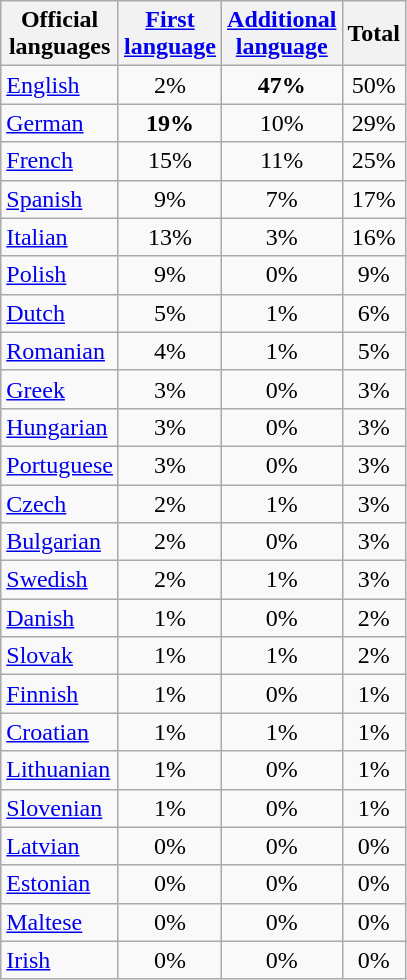<table class="wikitable sortable" style="text-align:center;">
<tr>
<th>Official<br>languages</th>
<th><a href='#'>First <br>language</a></th>
<th><a href='#'>Additional<br>language</a></th>
<th>Total</th>
</tr>
<tr>
<td style="text-align:left;"><a href='#'>English</a></td>
<td>2%</td>
<td><strong>47%</strong></td>
<td>50%</td>
</tr>
<tr>
<td style="text-align:left;"><a href='#'>German</a></td>
<td><strong>19%</strong></td>
<td>10%</td>
<td>29%</td>
</tr>
<tr>
<td style="text-align:left;"><a href='#'>French</a></td>
<td>15%</td>
<td>11%</td>
<td>25%</td>
</tr>
<tr>
<td style="text-align:left;"><a href='#'>Spanish</a></td>
<td>9%</td>
<td>7%</td>
<td>17%</td>
</tr>
<tr>
<td style="text-align:left;"><a href='#'>Italian</a></td>
<td>13%</td>
<td>3%</td>
<td>16%</td>
</tr>
<tr>
<td style="text-align:left;"><a href='#'>Polish</a></td>
<td>9%</td>
<td>0%</td>
<td>9%</td>
</tr>
<tr>
<td style="text-align:left;"><a href='#'>Dutch</a></td>
<td>5%</td>
<td>1%</td>
<td>6%</td>
</tr>
<tr>
<td style="text-align:left;"><a href='#'>Romanian</a></td>
<td>4%</td>
<td>1%</td>
<td>5%</td>
</tr>
<tr>
<td style="text-align:left;"><a href='#'>Greek</a></td>
<td>3%</td>
<td>0%</td>
<td>3%</td>
</tr>
<tr>
<td style="text-align:left;"><a href='#'>Hungarian</a></td>
<td>3%</td>
<td>0%</td>
<td>3%</td>
</tr>
<tr>
<td style="text-align:left;"><a href='#'>Portuguese</a></td>
<td>3%</td>
<td>0%</td>
<td>3%</td>
</tr>
<tr>
<td style="text-align:left;"><a href='#'>Czech</a></td>
<td>2%</td>
<td>1%</td>
<td>3%</td>
</tr>
<tr>
<td style="text-align:left;"><a href='#'>Bulgarian</a></td>
<td>2%</td>
<td>0%</td>
<td>3%</td>
</tr>
<tr>
<td style="text-align:left;"><a href='#'>Swedish</a></td>
<td>2%</td>
<td>1%</td>
<td>3%</td>
</tr>
<tr>
<td style="text-align:left;"><a href='#'>Danish</a></td>
<td>1%</td>
<td>0%</td>
<td>2%</td>
</tr>
<tr>
<td style="text-align:left;"><a href='#'>Slovak</a></td>
<td>1%</td>
<td>1%</td>
<td>2%</td>
</tr>
<tr>
<td style="text-align:left;"><a href='#'>Finnish</a></td>
<td>1%</td>
<td>0%</td>
<td>1%</td>
</tr>
<tr>
<td style="text-align:left;"><a href='#'>Croatian</a></td>
<td>1%</td>
<td>1%</td>
<td>1%</td>
</tr>
<tr>
<td style="text-align:left;"><a href='#'>Lithuanian</a></td>
<td>1%</td>
<td>0%</td>
<td>1%</td>
</tr>
<tr>
<td style="text-align:left;"><a href='#'>Slovenian</a></td>
<td>1%</td>
<td>0%</td>
<td>1%</td>
</tr>
<tr>
<td style="text-align:left;"><a href='#'>Latvian</a></td>
<td>0%</td>
<td>0%</td>
<td>0%</td>
</tr>
<tr>
<td style="text-align:left;"><a href='#'>Estonian</a></td>
<td>0%</td>
<td>0%</td>
<td>0%</td>
</tr>
<tr>
<td style="text-align:left;"><a href='#'>Maltese</a></td>
<td>0%</td>
<td>0%</td>
<td>0%</td>
</tr>
<tr>
<td style="text-align:left;"><a href='#'>Irish</a></td>
<td>0%</td>
<td>0%</td>
<td>0%</td>
</tr>
</table>
